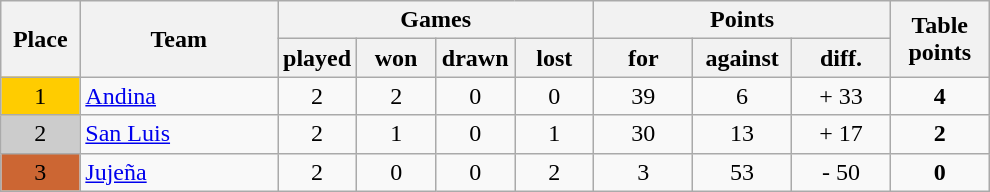<table class="wikitable">
<tr>
<th rowspan=2 width="8%">Place</th>
<th rowspan=2 width="20%">Team</th>
<th colspan=4 width="32%">Games</th>
<th colspan=3 width="30%">Points</th>
<th rowspan=2 width="10%">Table<br>points</th>
</tr>
<tr>
<th width="8%">played</th>
<th width="8%">won</th>
<th width="8%">drawn</th>
<th width="8%">lost</th>
<th width="10%">for</th>
<th width="10%">against</th>
<th width="10%">diff.</th>
</tr>
<tr align=center>
<td bgcolor=#FFCC00>1</td>
<td align=left><a href='#'>Andina</a></td>
<td>2</td>
<td>2</td>
<td>0</td>
<td>0</td>
<td>39</td>
<td>6</td>
<td>+ 33</td>
<td><strong>4</strong></td>
</tr>
<tr align=center>
<td bgcolor=#CCCCCC>2</td>
<td align=left><a href='#'>San Luis</a></td>
<td>2</td>
<td>1</td>
<td>0</td>
<td>1</td>
<td>30</td>
<td>13</td>
<td>+ 17</td>
<td><strong>2</strong></td>
</tr>
<tr align=center>
<td bgcolor=#CC6633>3</td>
<td align=left><a href='#'>Jujeña</a></td>
<td>2</td>
<td>0</td>
<td>0</td>
<td>2</td>
<td>3</td>
<td>53</td>
<td>- 50</td>
<td><strong>0</strong></td>
</tr>
</table>
